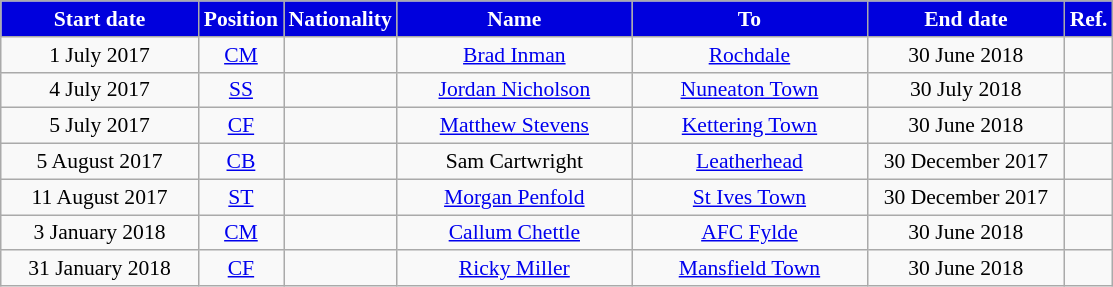<table class="wikitable"  style="text-align:center; font-size:90%; ">
<tr>
<th style="background:#0000DD; color:#FFFFFF; width:125px;">Start date</th>
<th style="background:#0000DD; color:#FFFFFF; width:50px;">Position</th>
<th style="background:#0000DD; color:#FFFFFF; width:50px;">Nationality</th>
<th style="background:#0000DD; color:#FFFFFF; width:150px;">Name</th>
<th style="background:#0000DD; color:#FFFFFF; width:150px;">To</th>
<th style="background:#0000DD; color:#FFFFFF; width:125px;">End date</th>
<th style="background:#0000DD; color:#FFFFFF; width:25px;">Ref.</th>
</tr>
<tr>
<td>1 July 2017</td>
<td><a href='#'>CM</a></td>
<td></td>
<td><a href='#'>Brad Inman</a></td>
<td><a href='#'>Rochdale</a></td>
<td>30 June 2018</td>
<td></td>
</tr>
<tr>
<td>4 July 2017</td>
<td><a href='#'>SS</a></td>
<td></td>
<td><a href='#'>Jordan Nicholson</a></td>
<td><a href='#'>Nuneaton Town</a></td>
<td>30 July 2018</td>
<td></td>
</tr>
<tr>
<td>5 July 2017</td>
<td><a href='#'>CF</a></td>
<td></td>
<td><a href='#'>Matthew Stevens</a></td>
<td><a href='#'>Kettering Town</a></td>
<td>30 June 2018</td>
<td></td>
</tr>
<tr>
<td>5 August 2017</td>
<td><a href='#'>CB</a></td>
<td></td>
<td>Sam Cartwright</td>
<td><a href='#'>Leatherhead</a></td>
<td>30 December 2017</td>
<td></td>
</tr>
<tr>
<td>11 August 2017</td>
<td><a href='#'>ST</a></td>
<td></td>
<td><a href='#'>Morgan Penfold</a></td>
<td><a href='#'>St Ives Town</a></td>
<td>30 December 2017</td>
<td></td>
</tr>
<tr>
<td>3 January 2018</td>
<td><a href='#'>CM</a></td>
<td></td>
<td><a href='#'>Callum Chettle</a></td>
<td><a href='#'>AFC Fylde</a></td>
<td>30 June 2018</td>
<td></td>
</tr>
<tr>
<td>31 January 2018</td>
<td><a href='#'>CF</a></td>
<td></td>
<td><a href='#'>Ricky Miller</a></td>
<td><a href='#'>Mansfield Town</a></td>
<td>30 June 2018</td>
<td></td>
</tr>
</table>
